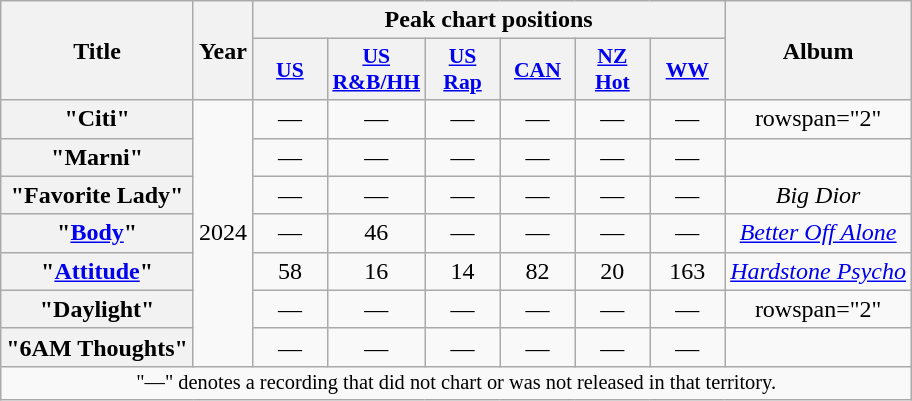<table class="wikitable plainrowheaders" style="text-align:center;">
<tr>
<th rowspan="2">Title</th>
<th rowspan="2">Year</th>
<th colspan="6">Peak chart positions</th>
<th scope="col" rowspan="2">Album</th>
</tr>
<tr>
<th scope="col" style="width:3em;font-size:90%;"><a href='#'>US</a><br></th>
<th scope="col" style="width:3em;font-size:90%;"><a href='#'>US<br>R&B/HH</a><br></th>
<th scope="col" style="width:3em;font-size:90%;"><a href='#'>US<br>Rap</a><br></th>
<th scope="col" style="width:3em;font-size:90%;"><a href='#'>CAN</a><br></th>
<th scope="col" style="width:3em;font-size:90%;"><a href='#'>NZ<br>Hot</a><br></th>
<th scope="col" style="width:3em;font-size:90%;"><a href='#'>WW</a><br></th>
</tr>
<tr>
<th scope="row">"Citi"<br></th>
<td rowspan="7">2024</td>
<td>—</td>
<td>—</td>
<td>—</td>
<td>—</td>
<td>—</td>
<td>—</td>
<td>rowspan="2" </td>
</tr>
<tr>
<th scope="row">"Marni"<br></th>
<td>—</td>
<td>—</td>
<td>—</td>
<td>—</td>
<td>—</td>
<td>—</td>
</tr>
<tr>
<th scope="row">"Favorite Lady"<br></th>
<td>—</td>
<td>—</td>
<td>—</td>
<td>—</td>
<td>—</td>
<td>—</td>
<td><em>Big Dior</em></td>
</tr>
<tr>
<th scope="row">"<a href='#'>Body</a>"<br></th>
<td>—</td>
<td>46</td>
<td>—</td>
<td>—</td>
<td>—</td>
<td>—</td>
<td><em><a href='#'>Better Off Alone</a></em></td>
</tr>
<tr>
<th scope="row">"<a href='#'>Attitude</a>"<br></th>
<td>58</td>
<td>16</td>
<td>14</td>
<td>82</td>
<td>20</td>
<td>163</td>
<td><em><a href='#'>Hardstone Psycho</a></em></td>
</tr>
<tr>
<th scope="row">"Daylight"<br></th>
<td>—</td>
<td>—</td>
<td>—</td>
<td>—</td>
<td>—</td>
<td>—</td>
<td>rowspan="2" </td>
</tr>
<tr>
<th scope="row">"6AM Thoughts"<br></th>
<td>—</td>
<td>—</td>
<td>—</td>
<td>—</td>
<td>—</td>
<td>—</td>
</tr>
<tr>
<td colspan="14" style="font-size:85%">"—" denotes a recording that did not chart or was not released in that territory.</td>
</tr>
</table>
